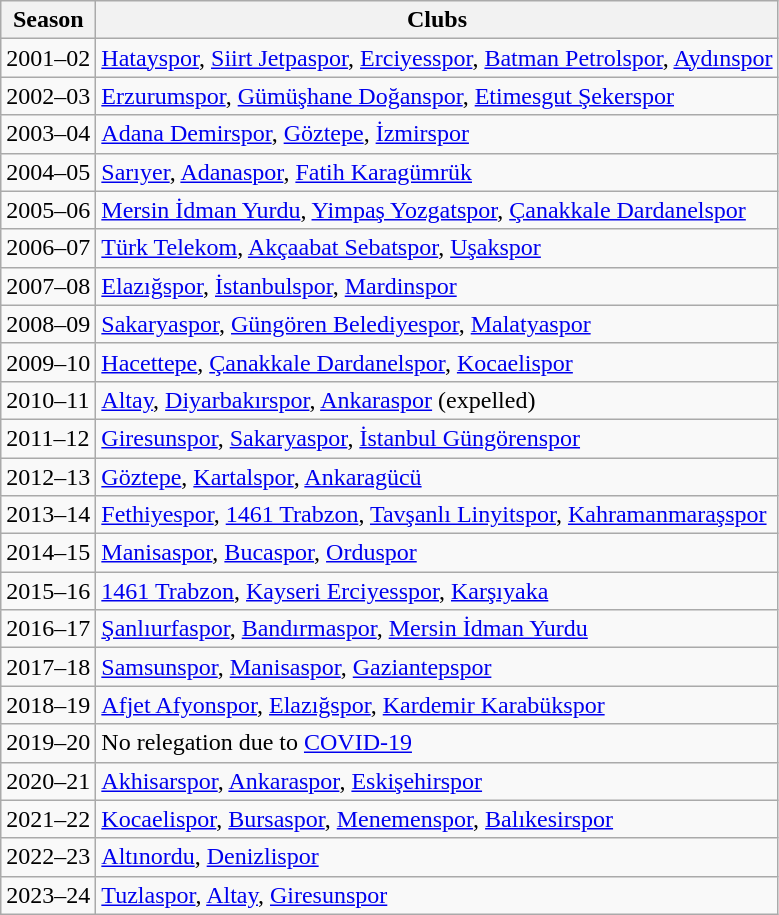<table class="wikitable" style="text-align:left;">
<tr>
<th>Season</th>
<th>Clubs</th>
</tr>
<tr>
<td>2001–02</td>
<td><a href='#'>Hatayspor</a>, <a href='#'>Siirt Jetpaspor</a>, <a href='#'>Erciyesspor</a>, <a href='#'>Batman Petrolspor</a>, <a href='#'>Aydınspor</a></td>
</tr>
<tr>
<td>2002–03</td>
<td><a href='#'>Erzurumspor</a>, <a href='#'>Gümüşhane Doğanspor</a>, <a href='#'>Etimesgut Şekerspor</a></td>
</tr>
<tr>
<td>2003–04</td>
<td><a href='#'>Adana Demirspor</a>, <a href='#'>Göztepe</a>, <a href='#'>İzmirspor</a></td>
</tr>
<tr>
<td>2004–05</td>
<td><a href='#'>Sarıyer</a>, <a href='#'>Adanaspor</a>, <a href='#'>Fatih Karagümrük</a></td>
</tr>
<tr>
<td>2005–06</td>
<td><a href='#'>Mersin İdman Yurdu</a>, <a href='#'>Yimpaş Yozgatspor</a>, <a href='#'>Çanakkale Dardanelspor</a></td>
</tr>
<tr>
<td>2006–07</td>
<td><a href='#'>Türk Telekom</a>, <a href='#'>Akçaabat Sebatspor</a>, <a href='#'>Uşakspor</a></td>
</tr>
<tr>
<td>2007–08</td>
<td><a href='#'>Elazığspor</a>, <a href='#'>İstanbulspor</a>, <a href='#'>Mardinspor</a></td>
</tr>
<tr>
<td>2008–09</td>
<td><a href='#'>Sakaryaspor</a>, <a href='#'>Güngören Belediyespor</a>, <a href='#'>Malatyaspor</a></td>
</tr>
<tr>
<td>2009–10</td>
<td><a href='#'>Hacettepe</a>, <a href='#'>Çanakkale Dardanelspor</a>, <a href='#'>Kocaelispor</a></td>
</tr>
<tr>
<td>2010–11</td>
<td><a href='#'>Altay</a>, <a href='#'>Diyarbakırspor</a>, <a href='#'>Ankaraspor</a> (expelled)</td>
</tr>
<tr>
<td>2011–12</td>
<td><a href='#'>Giresunspor</a>, <a href='#'>Sakaryaspor</a>, <a href='#'>İstanbul Güngörenspor</a></td>
</tr>
<tr>
<td>2012–13</td>
<td><a href='#'>Göztepe</a>, <a href='#'>Kartalspor</a>, <a href='#'>Ankaragücü</a></td>
</tr>
<tr>
<td>2013–14</td>
<td><a href='#'>Fethiyespor</a>, <a href='#'>1461 Trabzon</a>, <a href='#'>Tavşanlı Linyitspor</a>, <a href='#'>Kahramanmaraşspor</a></td>
</tr>
<tr>
<td>2014–15</td>
<td><a href='#'>Manisaspor</a>, <a href='#'>Bucaspor</a>, <a href='#'>Orduspor</a></td>
</tr>
<tr>
<td>2015–16</td>
<td><a href='#'>1461 Trabzon</a>, <a href='#'>Kayseri Erciyesspor</a>, <a href='#'>Karşıyaka</a></td>
</tr>
<tr>
<td>2016–17</td>
<td><a href='#'>Şanlıurfaspor</a>, <a href='#'>Bandırmaspor</a>, <a href='#'>Mersin İdman Yurdu</a></td>
</tr>
<tr>
<td>2017–18</td>
<td><a href='#'>Samsunspor</a>, <a href='#'>Manisaspor</a>, <a href='#'>Gaziantepspor</a></td>
</tr>
<tr>
<td>2018–19</td>
<td><a href='#'>Afjet Afyonspor</a>, <a href='#'>Elazığspor</a>, <a href='#'>Kardemir Karabükspor</a></td>
</tr>
<tr>
<td>2019–20</td>
<td>No relegation due to <a href='#'>COVID-19</a></td>
</tr>
<tr>
<td>2020–21</td>
<td><a href='#'>Akhisarspor</a>, <a href='#'>Ankaraspor</a>, <a href='#'>Eskişehirspor</a></td>
</tr>
<tr>
<td>2021–22</td>
<td><a href='#'>Kocaelispor</a>, <a href='#'>Bursaspor</a>, <a href='#'>Menemenspor</a>, <a href='#'>Balıkesirspor</a></td>
</tr>
<tr>
<td>2022–23</td>
<td><a href='#'>Altınordu</a>, <a href='#'>Denizlispor</a></td>
</tr>
<tr>
<td>2023–24</td>
<td><a href='#'>Tuzlaspor</a>, <a href='#'>Altay</a>, <a href='#'>Giresunspor</a></td>
</tr>
</table>
